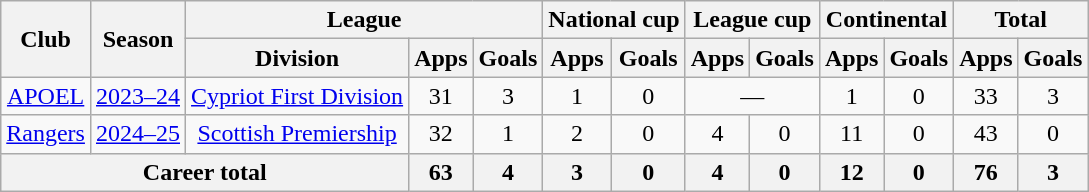<table class="wikitable" style="text-align: center">
<tr>
<th rowspan="2">Club</th>
<th rowspan="2">Season</th>
<th colspan="3">League</th>
<th colspan="2">National cup</th>
<th colspan="2">League cup</th>
<th colspan="2">Continental</th>
<th colspan="2">Total</th>
</tr>
<tr>
<th>Division</th>
<th>Apps</th>
<th>Goals</th>
<th>Apps</th>
<th>Goals</th>
<th>Apps</th>
<th>Goals</th>
<th>Apps</th>
<th>Goals</th>
<th>Apps</th>
<th>Goals</th>
</tr>
<tr>
<td><a href='#'>APOEL</a></td>
<td><a href='#'>2023–24</a></td>
<td><a href='#'>Cypriot First Division</a></td>
<td>31</td>
<td>3</td>
<td>1</td>
<td>0</td>
<td colspan="2">—</td>
<td>1</td>
<td>0</td>
<td>33</td>
<td>3</td>
</tr>
<tr>
<td><a href='#'>Rangers</a></td>
<td><a href='#'>2024–25</a></td>
<td><a href='#'>Scottish Premiership</a></td>
<td>32</td>
<td>1</td>
<td>2</td>
<td>0</td>
<td>4</td>
<td>0</td>
<td>11</td>
<td>0</td>
<td>43</td>
<td>0</td>
</tr>
<tr>
<th colspan="3">Career total</th>
<th>63</th>
<th>4</th>
<th>3</th>
<th>0</th>
<th>4</th>
<th>0</th>
<th>12</th>
<th>0</th>
<th>76</th>
<th>3</th>
</tr>
</table>
